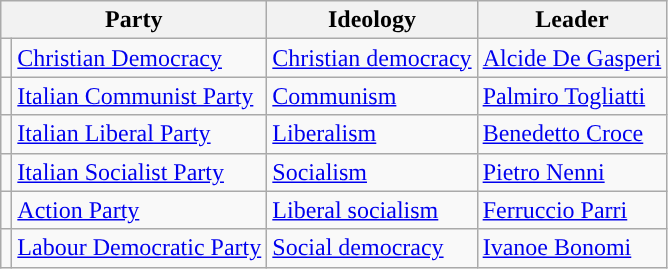<table class=wikitable style="font-size:100%">
<tr>
<th colspan=2>Party</th>
<th>Ideology</th>
<th>Leader</th>
</tr>
<tr>
<td style="color:inherit;background:"></td>
<td><a href='#'>Christian Democracy</a></td>
<td><a href='#'>Christian democracy</a></td>
<td><a href='#'>Alcide De Gasperi</a></td>
</tr>
<tr>
<td style="color:inherit;background:"></td>
<td><a href='#'>Italian Communist Party</a></td>
<td><a href='#'>Communism</a></td>
<td><a href='#'>Palmiro Togliatti</a></td>
</tr>
<tr>
<td style="color:inherit;background:"></td>
<td><a href='#'>Italian Liberal Party</a></td>
<td><a href='#'>Liberalism</a></td>
<td><a href='#'>Benedetto Croce</a></td>
</tr>
<tr>
<td style="color:inherit;background:"></td>
<td><a href='#'>Italian Socialist Party</a></td>
<td><a href='#'>Socialism</a></td>
<td><a href='#'>Pietro Nenni</a></td>
</tr>
<tr>
<td style="color:inherit;background:"></td>
<td><a href='#'>Action Party</a></td>
<td><a href='#'>Liberal socialism</a></td>
<td><a href='#'>Ferruccio Parri</a></td>
</tr>
<tr>
<td style="color:inherit;background:"></td>
<td><a href='#'>Labour Democratic Party</a></td>
<td><a href='#'>Social democracy</a></td>
<td><a href='#'>Ivanoe Bonomi</a></td>
</tr>
</table>
